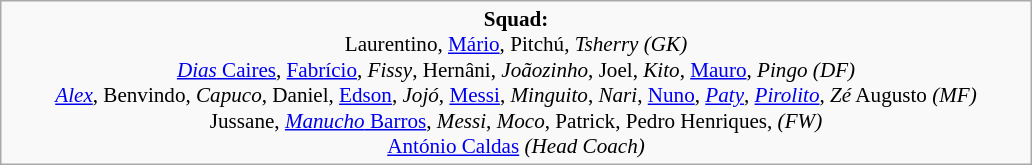<table class="wikitable" style="width:43em; margin:0.5em auto">
<tr>
<td style="font-size:88%" align="center"><strong>Squad:</strong><br>Laurentino, <a href='#'>Mário</a>, Pitchú, <em>Tsherry</em> <em>(GK)</em><br><a href='#'><em>Dias</em> Caires</a>, <a href='#'>Fabrício</a>, <em>Fissy</em>, Hernâni, <em>Joãozinho</em>, Joel, <em>Kito</em>, <a href='#'>Mauro</a>, <em>Pingo</em> <em>(DF)</em><br><em><a href='#'>Alex</a></em>, Benvindo, <em>Capuco</em>, Daniel, <a href='#'>Edson</a>, <em>Jojó</em>, <a href='#'>Messi</a>, <em>Minguito</em>, <em>Nari</em>, <a href='#'>Nuno</a>, <em><a href='#'>Paty</a></em>, <em><a href='#'>Pirolito</a></em>, <em>Zé</em> Augusto <em>(MF)</em><br>Jussane, <a href='#'><em>Manucho</em> Barros</a>, <em>Messi</em>, <em>Moco</em>, Patrick, Pedro Henriques,  <em>(FW)</em><br><a href='#'>António Caldas</a> <em>(Head Coach)</em></td>
</tr>
</table>
